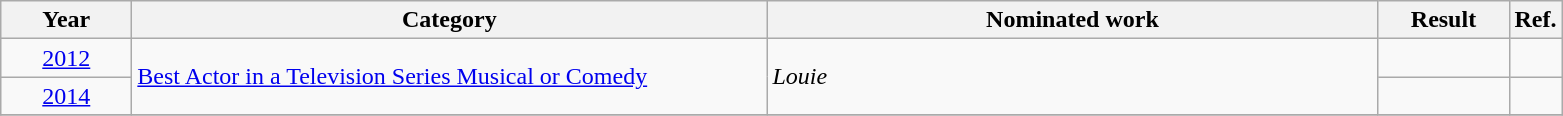<table class=wikitable>
<tr>
<th scope="col" style="width:5em;">Year</th>
<th scope="col" style="width:26em;">Category</th>
<th scope="col" style="width:25em;">Nominated work</th>
<th scope="col" style="width:5em;">Result</th>
<th>Ref.</th>
</tr>
<tr>
<td style="text-align:center;"><a href='#'>2012</a></td>
<td rowspan=2><a href='#'>Best Actor in a Television Series Musical or Comedy</a></td>
<td rowspan=2><em>Louie</em></td>
<td></td>
<td style="text-align: center;"></td>
</tr>
<tr>
<td style="text-align:center;"><a href='#'>2014</a></td>
<td></td>
<td style="text-align: center;"></td>
</tr>
<tr>
</tr>
</table>
